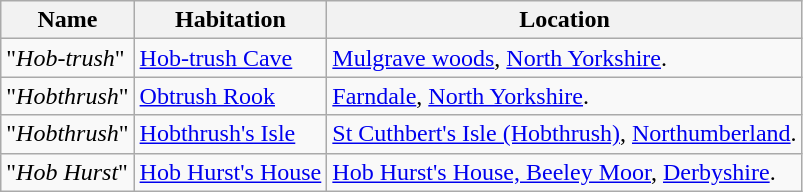<table class=wikitable>
<tr>
<th>Name</th>
<th>Habitation</th>
<th>Location</th>
</tr>
<tr>
<td>"<em>Hob-trush</em>"</td>
<td><a href='#'>Hob-trush Cave</a></td>
<td><a href='#'>Mulgrave woods</a>, <a href='#'>North Yorkshire</a>.</td>
</tr>
<tr>
<td>"<em>Hobthrush</em>"</td>
<td><a href='#'>Obtrush Rook</a></td>
<td><a href='#'>Farndale</a>, <a href='#'>North Yorkshire</a>.</td>
</tr>
<tr>
<td>"<em>Hobthrush</em>"</td>
<td><a href='#'>Hobthrush's Isle</a></td>
<td><a href='#'>St Cuthbert's Isle (Hobthrush)</a>, <a href='#'>Northumberland</a>.</td>
</tr>
<tr>
<td>"<em>Hob Hurst</em>"</td>
<td><a href='#'>Hob Hurst's House</a></td>
<td><a href='#'>Hob Hurst's House, Beeley Moor</a>, <a href='#'>Derbyshire</a>.</td>
</tr>
</table>
